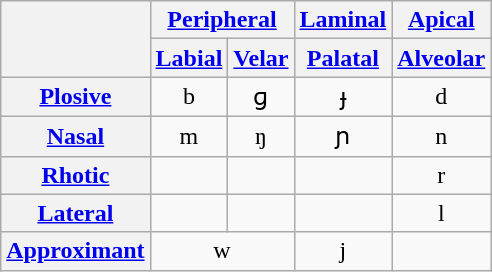<table class="IPA wikitable" style="text-align: center;">
<tr>
<th rowspan="2"></th>
<th colspan="2"><a href='#'>Peripheral</a></th>
<th><a href='#'>Laminal</a></th>
<th><a href='#'>Apical</a></th>
</tr>
<tr>
<th><a href='#'>Labial</a></th>
<th><a href='#'>Velar</a></th>
<th><a href='#'>Palatal</a></th>
<th><a href='#'>Alveolar</a></th>
</tr>
<tr>
<th><a href='#'>Plosive</a></th>
<td>b</td>
<td>ɡ</td>
<td>ɟ</td>
<td>d</td>
</tr>
<tr>
<th><a href='#'>Nasal</a></th>
<td>m</td>
<td>ŋ</td>
<td>ɲ</td>
<td>n</td>
</tr>
<tr>
<th><a href='#'>Rhotic</a></th>
<td></td>
<td></td>
<td></td>
<td>r</td>
</tr>
<tr>
<th><a href='#'>Lateral</a></th>
<td></td>
<td></td>
<td></td>
<td>l</td>
</tr>
<tr>
<th><a href='#'>Approximant</a></th>
<td colspan="2">w</td>
<td>j</td>
<td></td>
</tr>
</table>
